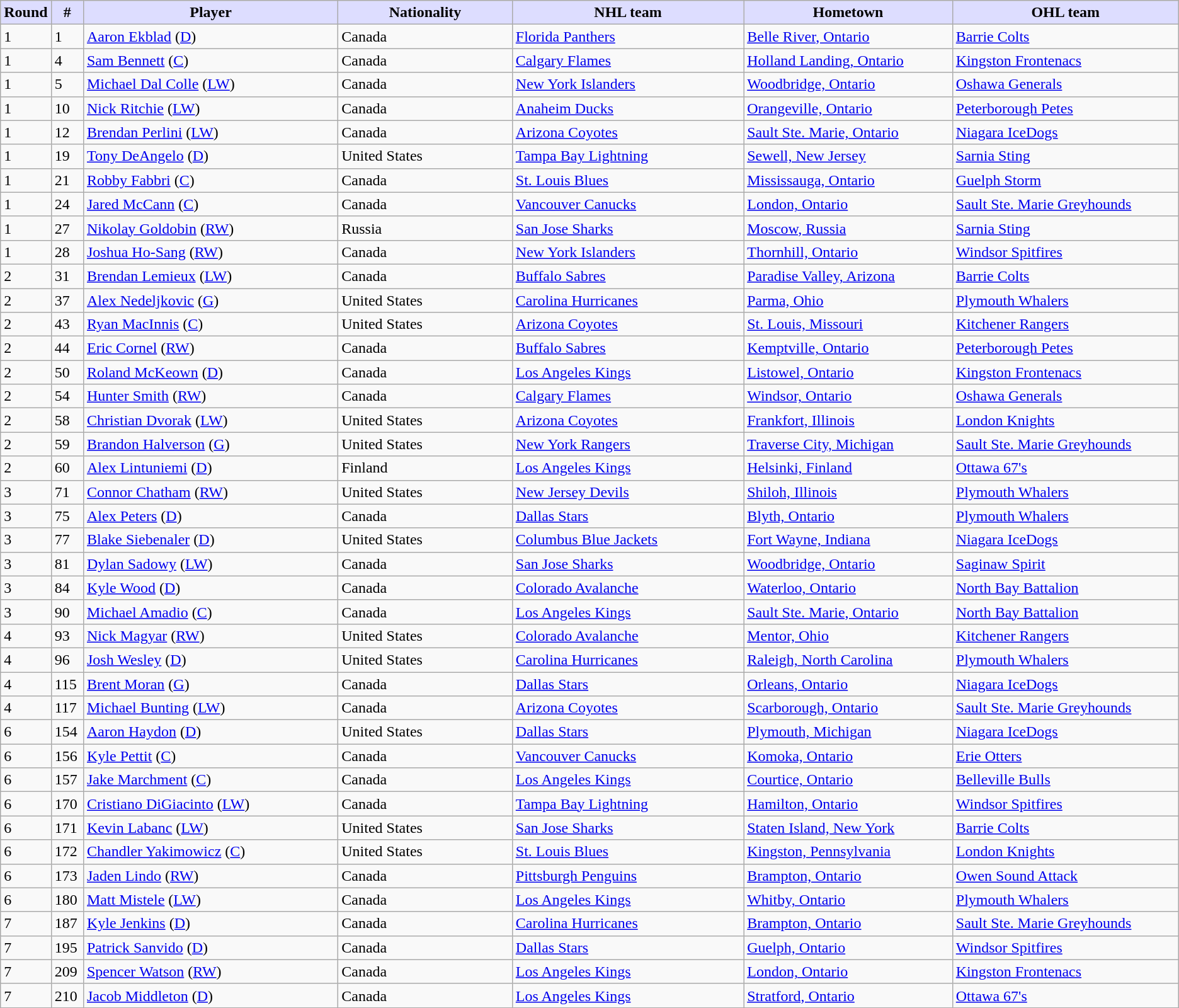<table class="wikitable">
<tr>
<th style="background:#ddf; width:2.75%;">Round</th>
<th style="background:#ddf; width:2.75%;">#</th>
<th style="background:#ddf; width:22.0%;">Player</th>
<th style="background:#ddf; width:15.0%;">Nationality</th>
<th style="background:#ddf; width:20.0%;">NHL team</th>
<th style="background:#ddf; width:18.0%;">Hometown</th>
<th style="background:#ddf; width:100.0%;">OHL team</th>
</tr>
<tr>
<td>1</td>
<td>1</td>
<td><a href='#'>Aaron Ekblad</a> (<a href='#'>D</a>)</td>
<td> Canada</td>
<td><a href='#'>Florida Panthers</a></td>
<td><a href='#'>Belle River, Ontario</a></td>
<td><a href='#'>Barrie Colts</a></td>
</tr>
<tr>
<td>1</td>
<td>4</td>
<td><a href='#'>Sam Bennett</a> (<a href='#'>C</a>)</td>
<td> Canada</td>
<td><a href='#'>Calgary Flames</a></td>
<td><a href='#'>Holland Landing, Ontario</a></td>
<td><a href='#'>Kingston Frontenacs</a></td>
</tr>
<tr>
<td>1</td>
<td>5</td>
<td><a href='#'>Michael Dal Colle</a> (<a href='#'>LW</a>)</td>
<td> Canada</td>
<td><a href='#'>New York Islanders</a></td>
<td><a href='#'>Woodbridge, Ontario</a></td>
<td><a href='#'>Oshawa Generals</a></td>
</tr>
<tr>
<td>1</td>
<td>10</td>
<td><a href='#'>Nick Ritchie</a> (<a href='#'>LW</a>)</td>
<td> Canada</td>
<td><a href='#'>Anaheim Ducks</a></td>
<td><a href='#'>Orangeville, Ontario</a></td>
<td><a href='#'>Peterborough Petes</a></td>
</tr>
<tr>
<td>1</td>
<td>12</td>
<td><a href='#'>Brendan Perlini</a> (<a href='#'>LW</a>)</td>
<td> Canada</td>
<td><a href='#'>Arizona Coyotes</a></td>
<td><a href='#'>Sault Ste. Marie, Ontario</a></td>
<td><a href='#'>Niagara IceDogs</a></td>
</tr>
<tr>
<td>1</td>
<td>19</td>
<td><a href='#'>Tony DeAngelo</a> (<a href='#'>D</a>)</td>
<td> United States</td>
<td><a href='#'>Tampa Bay Lightning</a></td>
<td><a href='#'>Sewell, New Jersey</a></td>
<td><a href='#'>Sarnia Sting</a></td>
</tr>
<tr>
<td>1</td>
<td>21</td>
<td><a href='#'>Robby Fabbri</a> (<a href='#'>C</a>)</td>
<td> Canada</td>
<td><a href='#'>St. Louis Blues</a></td>
<td><a href='#'>Mississauga, Ontario</a></td>
<td><a href='#'>Guelph Storm</a></td>
</tr>
<tr>
<td>1</td>
<td>24</td>
<td><a href='#'>Jared McCann</a> (<a href='#'>C</a>)</td>
<td> Canada</td>
<td><a href='#'>Vancouver Canucks</a></td>
<td><a href='#'>London, Ontario</a></td>
<td><a href='#'>Sault Ste. Marie Greyhounds</a></td>
</tr>
<tr>
<td>1</td>
<td>27</td>
<td><a href='#'>Nikolay Goldobin</a> (<a href='#'>RW</a>)</td>
<td> Russia</td>
<td><a href='#'>San Jose Sharks</a></td>
<td><a href='#'>Moscow, Russia</a></td>
<td><a href='#'>Sarnia Sting</a></td>
</tr>
<tr>
<td>1</td>
<td>28</td>
<td><a href='#'>Joshua Ho-Sang</a> (<a href='#'>RW</a>)</td>
<td> Canada</td>
<td><a href='#'>New York Islanders</a></td>
<td><a href='#'>Thornhill, Ontario</a></td>
<td><a href='#'>Windsor Spitfires</a></td>
</tr>
<tr>
<td>2</td>
<td>31</td>
<td><a href='#'>Brendan Lemieux</a> (<a href='#'>LW</a>)</td>
<td> Canada</td>
<td><a href='#'>Buffalo Sabres</a></td>
<td><a href='#'>Paradise Valley, Arizona</a></td>
<td><a href='#'>Barrie Colts</a></td>
</tr>
<tr>
<td>2</td>
<td>37</td>
<td><a href='#'>Alex Nedeljkovic</a> (<a href='#'>G</a>)</td>
<td> United States</td>
<td><a href='#'>Carolina Hurricanes</a></td>
<td><a href='#'>Parma, Ohio</a></td>
<td><a href='#'>Plymouth Whalers</a></td>
</tr>
<tr>
<td>2</td>
<td>43</td>
<td><a href='#'>Ryan MacInnis</a> (<a href='#'>C</a>)</td>
<td> United States</td>
<td><a href='#'>Arizona Coyotes</a></td>
<td><a href='#'>St. Louis, Missouri</a></td>
<td><a href='#'>Kitchener Rangers</a></td>
</tr>
<tr>
<td>2</td>
<td>44</td>
<td><a href='#'>Eric Cornel</a> (<a href='#'>RW</a>)</td>
<td> Canada</td>
<td><a href='#'>Buffalo Sabres</a></td>
<td><a href='#'>Kemptville, Ontario</a></td>
<td><a href='#'>Peterborough Petes</a></td>
</tr>
<tr>
<td>2</td>
<td>50</td>
<td><a href='#'>Roland McKeown</a> (<a href='#'>D</a>)</td>
<td> Canada</td>
<td><a href='#'>Los Angeles Kings</a></td>
<td><a href='#'>Listowel, Ontario</a></td>
<td><a href='#'>Kingston Frontenacs</a></td>
</tr>
<tr>
<td>2</td>
<td>54</td>
<td><a href='#'>Hunter Smith</a> (<a href='#'>RW</a>)</td>
<td> Canada</td>
<td><a href='#'>Calgary Flames</a></td>
<td><a href='#'>Windsor, Ontario</a></td>
<td><a href='#'>Oshawa Generals</a></td>
</tr>
<tr>
<td>2</td>
<td>58</td>
<td><a href='#'>Christian Dvorak</a> (<a href='#'>LW</a>)</td>
<td> United States</td>
<td><a href='#'>Arizona Coyotes</a></td>
<td><a href='#'>Frankfort, Illinois</a></td>
<td><a href='#'>London Knights</a></td>
</tr>
<tr>
<td>2</td>
<td>59</td>
<td><a href='#'>Brandon Halverson</a> (<a href='#'>G</a>)</td>
<td> United States</td>
<td><a href='#'>New York Rangers</a></td>
<td><a href='#'>Traverse City, Michigan</a></td>
<td><a href='#'>Sault Ste. Marie Greyhounds</a></td>
</tr>
<tr>
<td>2</td>
<td>60</td>
<td><a href='#'>Alex Lintuniemi</a> (<a href='#'>D</a>)</td>
<td> Finland</td>
<td><a href='#'>Los Angeles Kings</a></td>
<td><a href='#'>Helsinki, Finland</a></td>
<td><a href='#'>Ottawa 67's</a></td>
</tr>
<tr>
<td>3</td>
<td>71</td>
<td><a href='#'>Connor Chatham</a> (<a href='#'>RW</a>)</td>
<td> United States</td>
<td><a href='#'>New Jersey Devils</a></td>
<td><a href='#'>Shiloh, Illinois</a></td>
<td><a href='#'>Plymouth Whalers</a></td>
</tr>
<tr>
<td>3</td>
<td>75</td>
<td><a href='#'>Alex Peters</a> (<a href='#'>D</a>)</td>
<td> Canada</td>
<td><a href='#'>Dallas Stars</a></td>
<td><a href='#'>Blyth, Ontario</a></td>
<td><a href='#'>Plymouth Whalers</a></td>
</tr>
<tr>
<td>3</td>
<td>77</td>
<td><a href='#'>Blake Siebenaler</a> (<a href='#'>D</a>)</td>
<td> United States</td>
<td><a href='#'>Columbus Blue Jackets</a></td>
<td><a href='#'>Fort Wayne, Indiana</a></td>
<td><a href='#'>Niagara IceDogs</a></td>
</tr>
<tr>
<td>3</td>
<td>81</td>
<td><a href='#'>Dylan Sadowy</a> (<a href='#'>LW</a>)</td>
<td> Canada</td>
<td><a href='#'>San Jose Sharks</a></td>
<td><a href='#'>Woodbridge, Ontario</a></td>
<td><a href='#'>Saginaw Spirit</a></td>
</tr>
<tr>
<td>3</td>
<td>84</td>
<td><a href='#'>Kyle Wood</a> (<a href='#'>D</a>)</td>
<td> Canada</td>
<td><a href='#'>Colorado Avalanche</a></td>
<td><a href='#'>Waterloo, Ontario</a></td>
<td><a href='#'>North Bay Battalion</a></td>
</tr>
<tr>
<td>3</td>
<td>90</td>
<td><a href='#'>Michael Amadio</a> (<a href='#'>C</a>)</td>
<td> Canada</td>
<td><a href='#'>Los Angeles Kings</a></td>
<td><a href='#'>Sault Ste. Marie, Ontario</a></td>
<td><a href='#'>North Bay Battalion</a></td>
</tr>
<tr>
<td>4</td>
<td>93</td>
<td><a href='#'>Nick Magyar</a> (<a href='#'>RW</a>)</td>
<td> United States</td>
<td><a href='#'>Colorado Avalanche</a></td>
<td><a href='#'>Mentor, Ohio</a></td>
<td><a href='#'>Kitchener Rangers</a></td>
</tr>
<tr>
<td>4</td>
<td>96</td>
<td><a href='#'>Josh Wesley</a> (<a href='#'>D</a>)</td>
<td> United States</td>
<td><a href='#'>Carolina Hurricanes</a></td>
<td><a href='#'>Raleigh, North Carolina</a></td>
<td><a href='#'>Plymouth Whalers</a></td>
</tr>
<tr>
<td>4</td>
<td>115</td>
<td><a href='#'>Brent Moran</a> (<a href='#'>G</a>)</td>
<td> Canada</td>
<td><a href='#'>Dallas Stars</a></td>
<td><a href='#'>Orleans, Ontario</a></td>
<td><a href='#'>Niagara IceDogs</a></td>
</tr>
<tr>
<td>4</td>
<td>117</td>
<td><a href='#'>Michael Bunting</a> (<a href='#'>LW</a>)</td>
<td> Canada</td>
<td><a href='#'>Arizona Coyotes</a></td>
<td><a href='#'>Scarborough, Ontario</a></td>
<td><a href='#'>Sault Ste. Marie Greyhounds</a></td>
</tr>
<tr>
<td>6</td>
<td>154</td>
<td><a href='#'>Aaron Haydon</a> (<a href='#'>D</a>)</td>
<td> United States</td>
<td><a href='#'>Dallas Stars</a></td>
<td><a href='#'>Plymouth, Michigan</a></td>
<td><a href='#'>Niagara IceDogs</a></td>
</tr>
<tr>
<td>6</td>
<td>156</td>
<td><a href='#'>Kyle Pettit</a> (<a href='#'>C</a>)</td>
<td> Canada</td>
<td><a href='#'>Vancouver Canucks</a></td>
<td><a href='#'>Komoka, Ontario</a></td>
<td><a href='#'>Erie Otters</a></td>
</tr>
<tr>
<td>6</td>
<td>157</td>
<td><a href='#'>Jake Marchment</a> (<a href='#'>C</a>)</td>
<td> Canada</td>
<td><a href='#'>Los Angeles Kings</a></td>
<td><a href='#'>Courtice, Ontario</a></td>
<td><a href='#'>Belleville Bulls</a></td>
</tr>
<tr>
<td>6</td>
<td>170</td>
<td><a href='#'>Cristiano DiGiacinto</a> (<a href='#'>LW</a>)</td>
<td> Canada</td>
<td><a href='#'>Tampa Bay Lightning</a></td>
<td><a href='#'>Hamilton, Ontario</a></td>
<td><a href='#'>Windsor Spitfires</a></td>
</tr>
<tr>
<td>6</td>
<td>171</td>
<td><a href='#'>Kevin Labanc</a> (<a href='#'>LW</a>)</td>
<td> United States</td>
<td><a href='#'>San Jose Sharks</a></td>
<td><a href='#'>Staten Island, New York</a></td>
<td><a href='#'>Barrie Colts</a></td>
</tr>
<tr>
<td>6</td>
<td>172</td>
<td><a href='#'>Chandler Yakimowicz</a> (<a href='#'>C</a>)</td>
<td> United States</td>
<td><a href='#'>St. Louis Blues</a></td>
<td><a href='#'>Kingston, Pennsylvania</a></td>
<td><a href='#'>London Knights</a></td>
</tr>
<tr>
<td>6</td>
<td>173</td>
<td><a href='#'>Jaden Lindo</a> (<a href='#'>RW</a>)</td>
<td> Canada</td>
<td><a href='#'>Pittsburgh Penguins</a></td>
<td><a href='#'>Brampton, Ontario</a></td>
<td><a href='#'>Owen Sound Attack</a></td>
</tr>
<tr>
<td>6</td>
<td>180</td>
<td><a href='#'>Matt Mistele</a> (<a href='#'>LW</a>)</td>
<td> Canada</td>
<td><a href='#'>Los Angeles Kings</a></td>
<td><a href='#'>Whitby, Ontario</a></td>
<td><a href='#'>Plymouth Whalers</a></td>
</tr>
<tr>
<td>7</td>
<td>187</td>
<td><a href='#'>Kyle Jenkins</a> (<a href='#'>D</a>)</td>
<td> Canada</td>
<td><a href='#'>Carolina Hurricanes</a></td>
<td><a href='#'>Brampton, Ontario</a></td>
<td><a href='#'>Sault Ste. Marie Greyhounds</a></td>
</tr>
<tr>
<td>7</td>
<td>195</td>
<td><a href='#'>Patrick Sanvido</a> (<a href='#'>D</a>)</td>
<td> Canada</td>
<td><a href='#'>Dallas Stars</a></td>
<td><a href='#'>Guelph, Ontario</a></td>
<td><a href='#'>Windsor Spitfires</a></td>
</tr>
<tr>
<td>7</td>
<td>209</td>
<td><a href='#'>Spencer Watson</a> (<a href='#'>RW</a>)</td>
<td> Canada</td>
<td><a href='#'>Los Angeles Kings</a></td>
<td><a href='#'>London, Ontario</a></td>
<td><a href='#'>Kingston Frontenacs</a></td>
</tr>
<tr>
<td>7</td>
<td>210</td>
<td><a href='#'>Jacob Middleton</a> (<a href='#'>D</a>)</td>
<td> Canada</td>
<td><a href='#'>Los Angeles Kings</a></td>
<td><a href='#'>Stratford, Ontario</a></td>
<td><a href='#'>Ottawa 67's</a></td>
</tr>
</table>
